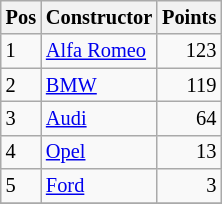<table class="wikitable"   style="font-size:   85%;">
<tr>
<th>Pos</th>
<th>Constructor</th>
<th>Points</th>
</tr>
<tr>
<td>1</td>
<td> <a href='#'>Alfa Romeo</a></td>
<td align="right">123</td>
</tr>
<tr>
<td>2</td>
<td> <a href='#'>BMW</a></td>
<td align="right">119</td>
</tr>
<tr>
<td>3</td>
<td> <a href='#'>Audi</a></td>
<td align="right">64</td>
</tr>
<tr>
<td>4</td>
<td> <a href='#'>Opel</a></td>
<td align="right">13</td>
</tr>
<tr>
<td>5</td>
<td> <a href='#'>Ford</a></td>
<td align="right">3</td>
</tr>
<tr>
</tr>
</table>
